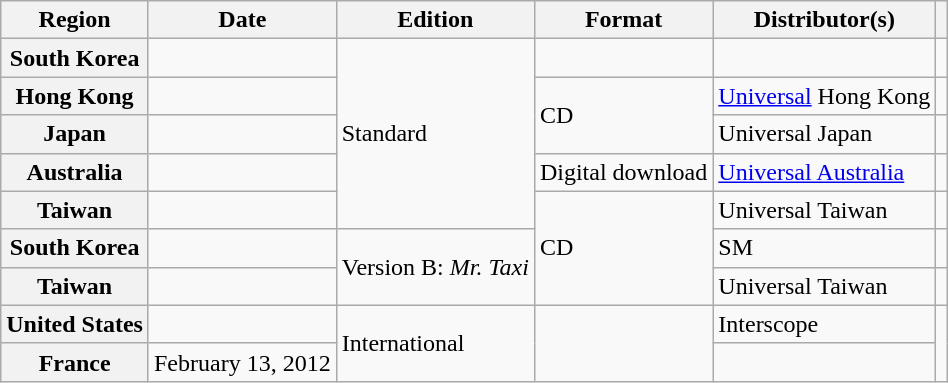<table class="wikitable sortable plainrowheaders">
<tr>
<th scope="col">Region</th>
<th scope="col">Date</th>
<th scope="col">Edition</th>
<th scope="col">Format</th>
<th scope="col">Distributor(s)</th>
<th scope="col" class="unsortable"></th>
</tr>
<tr>
<th scope="row">South Korea</th>
<td></td>
<td rowspan="5">Standard</td>
<td></td>
<td></td>
<td align="center"></td>
</tr>
<tr>
<th scope="row">Hong Kong</th>
<td></td>
<td rowspan="2">CD</td>
<td><a href='#'>Universal</a> Hong Kong</td>
<td align="center"></td>
</tr>
<tr>
<th scope="row">Japan</th>
<td></td>
<td>Universal Japan</td>
<td align="center"></td>
</tr>
<tr>
<th scope="row">Australia</th>
<td></td>
<td>Digital download</td>
<td><a href='#'>Universal Australia</a></td>
<td align="center"></td>
</tr>
<tr>
<th scope="row">Taiwan</th>
<td></td>
<td rowspan="3">CD</td>
<td>Universal Taiwan</td>
<td align="center"></td>
</tr>
<tr>
<th scope="row">South Korea</th>
<td></td>
<td rowspan="2">Version B: <em>Mr. Taxi</em></td>
<td>SM</td>
<td align="center"></td>
</tr>
<tr>
<th scope="row">Taiwan</th>
<td></td>
<td>Universal Taiwan</td>
<td align="center"></td>
</tr>
<tr>
<th scope="row">United States</th>
<td></td>
<td rowspan="2">International</td>
<td rowspan="2"></td>
<td>Interscope</td>
<td rowspan="2" align="center"></td>
</tr>
<tr>
<th scope="row">France</th>
<td>February 13, 2012</td>
<td></td>
</tr>
</table>
